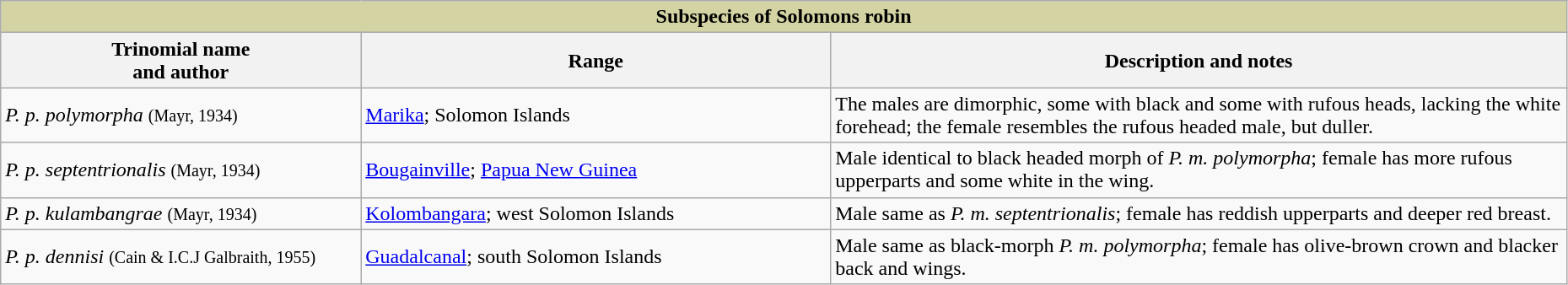<table style="width:98%;" class="wikitable">
<tr>
<th style="text-align:center; background:#d3d3a4;" colspan="4"><strong>Subspecies of Solomons robin</strong></th>
</tr>
<tr>
<th style="width:23%; text-align:center;">Trinomial name<br> and author</th>
<th style="width:30%; text-align:center;">Range</th>
<th style="text-align:center;">Description and notes</th>
</tr>
<tr>
<td><em>P. p. polymorpha</em> <small>(Mayr, 1934)</small></td>
<td><a href='#'>Marika</a>; Solomon Islands</td>
<td>The males are dimorphic, some with black and some with rufous heads, lacking the white forehead; the female resembles the rufous headed male, but duller.</td>
</tr>
<tr>
<td><em>P. p. septentrionalis</em> <small>(Mayr, 1934)</small></td>
<td><a href='#'>Bougainville</a>; <a href='#'>Papua New Guinea</a></td>
<td>Male identical to black headed morph of <em>P. m. polymorpha</em>; female has more rufous upperparts and some white in the wing.</td>
</tr>
<tr>
<td><em>P. p. kulambangrae</em> <small>(Mayr, 1934)</small></td>
<td><a href='#'>Kolombangara</a>; west Solomon Islands</td>
<td>Male same as <em>P. m. septentrionalis</em>; female has reddish upperparts and deeper red breast.</td>
</tr>
<tr>
<td><em>P. p. dennisi</em> <small>(Cain & I.C.J Galbraith, 1955)</small></td>
<td><a href='#'>Guadalcanal</a>; south Solomon Islands</td>
<td>Male same as black-morph <em>P. m. polymorpha</em>; female has olive-brown crown and blacker back and wings.</td>
</tr>
</table>
